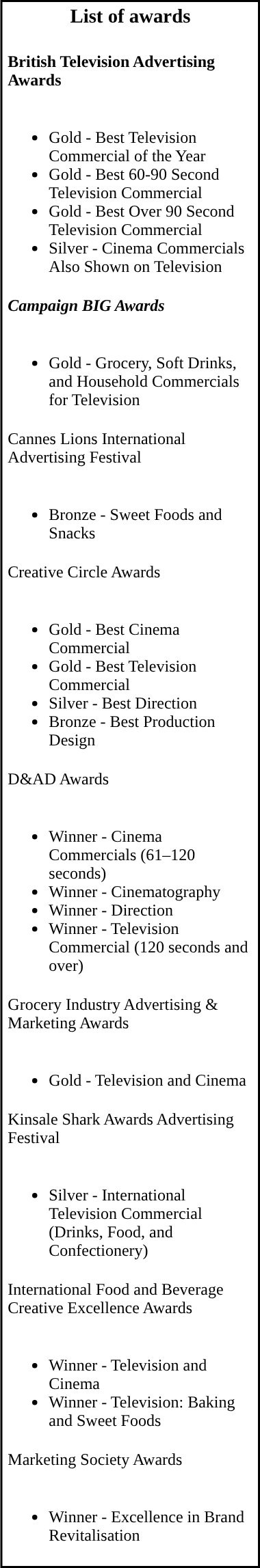<table align="right" style="valign=top; border:2px solid black; width:20%;" class="collapsible collapsed">
<tr>
<th style="font-size:120%; text-align:center;">List of awards</th>
</tr>
<tr>
<td><br><table cellpadding="2" cellspacing="0" style="vertical-align:top;">
<tr>
<td><strong>British Television Advertising Awards</strong></td>
</tr>
<tr>
<td><br><ul><li>Gold - Best Television Commercial of the Year</li><li>Gold - Best 60-90 Second Television Commercial</li><li>Gold - Best Over 90 Second Television Commercial</li><li>Silver - Cinema Commercials Also Shown on Television</li></ul></td>
</tr>
<tr>
<td><strong><em>Campaign<em> BIG Awards<strong></td>
</tr>
<tr>
<td><br><ul><li>Gold - Grocery, Soft Drinks, and Household Commercials for Television</li></ul></td>
</tr>
<tr>
<td></strong>Cannes Lions International Advertising Festival<strong></td>
</tr>
<tr>
<td><br><ul><li>Bronze - Sweet Foods and Snacks</li></ul></td>
</tr>
<tr>
<td></strong>Creative Circle Awards<strong></td>
</tr>
<tr>
<td><br><ul><li>Gold - Best Cinema Commercial</li><li>Gold - Best Television Commercial</li><li>Silver - Best Direction</li><li>Bronze - Best Production Design</li></ul></td>
</tr>
<tr>
<td></strong>D&AD Awards<strong></td>
</tr>
<tr>
<td><br><ul><li>Winner - Cinema Commercials (61–120 seconds)</li><li>Winner - Cinematography</li><li>Winner - Direction</li><li>Winner - Television Commercial (120 seconds and over)</li></ul></td>
</tr>
<tr>
<td></strong>Grocery Industry Advertising & Marketing Awards<strong></td>
</tr>
<tr>
<td><br><ul><li>Gold - Television and Cinema</li></ul></td>
</tr>
<tr>
<td></strong>Kinsale Shark Awards Advertising Festival<strong></td>
</tr>
<tr>
<td><br><ul><li>Silver - International Television Commercial (Drinks, Food, and Confectionery)</li></ul></td>
</tr>
<tr>
<td></strong>International Food and Beverage Creative Excellence Awards<strong></td>
</tr>
<tr>
<td><br><ul><li>Winner - Television and Cinema</li><li>Winner - Television: Baking and Sweet Foods</li></ul></td>
</tr>
<tr>
<td></strong>Marketing Society Awards<strong></td>
</tr>
<tr>
<td><br><ul><li>Winner - Excellence in Brand Revitalisation</li></ul></td>
</tr>
<tr>
</tr>
</table>
</td>
</tr>
</table>
